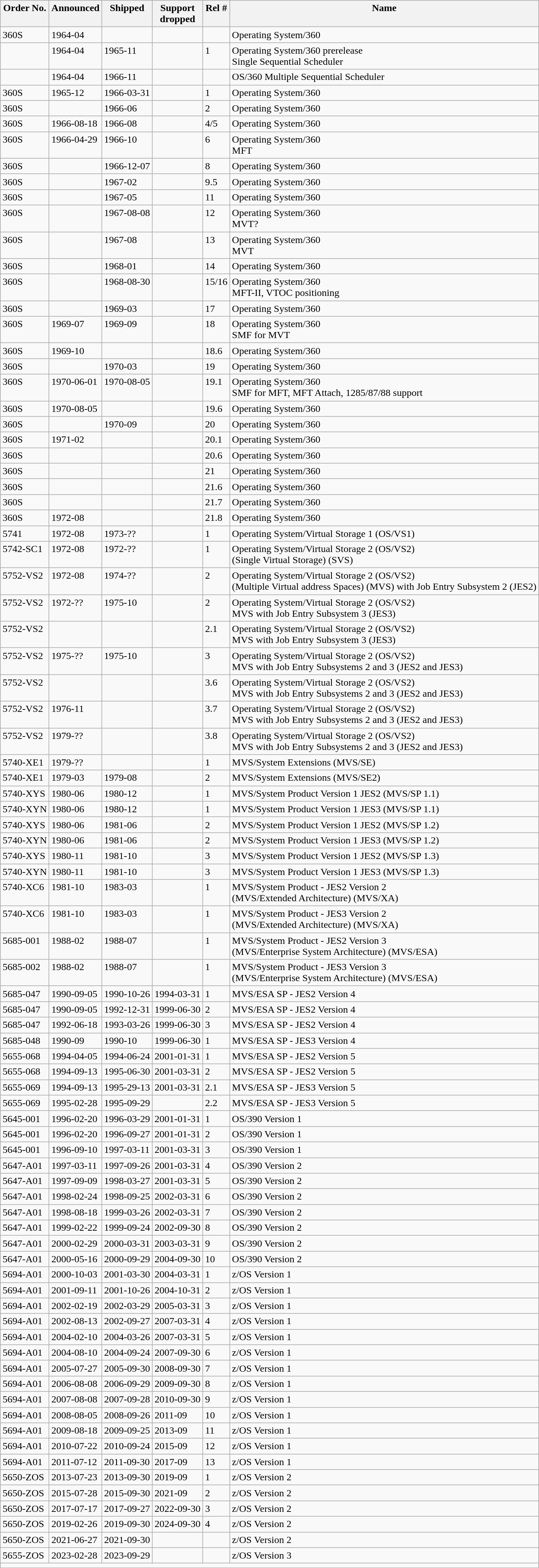<table class="wikitable sortable mw-datatable mw-collapsible sticky-header">
<tr valign="top">
<th>Order No.</th>
<th>Announced</th>
<th>Shipped</th>
<th>Support<br>dropped</th>
<th>Rel #</th>
<th>Name</th>
</tr>
<tr valign="top">
<td>360S</td>
<td>1964-04</td>
<td></td>
<td></td>
<td></td>
<td>Operating System/360</td>
</tr>
<tr valign="top">
<td></td>
<td>1964-04</td>
<td>1965-11</td>
<td></td>
<td>1</td>
<td>Operating System/360 prerelease<br>Single Sequential Scheduler</td>
</tr>
<tr>
<td></td>
<td>1964-04</td>
<td>1966-11</td>
<td></td>
<td></td>
<td>OS/360 Multiple Sequential Scheduler</td>
</tr>
<tr>
<td>360S</td>
<td>1965-12</td>
<td>1966-03-31</td>
<td></td>
<td>1</td>
<td>Operating System/360</td>
</tr>
<tr valign="top">
<td>360S</td>
<td></td>
<td>1966-06</td>
<td></td>
<td>2</td>
<td>Operating System/360</td>
</tr>
<tr valign="top">
<td>360S</td>
<td>1966-08-18</td>
<td>1966-08</td>
<td></td>
<td>4/5</td>
<td>Operating System/360</td>
</tr>
<tr valign="top">
<td>360S</td>
<td>1966-04-29</td>
<td>1966-10</td>
<td></td>
<td>6</td>
<td>Operating System/360<br>MFT</td>
</tr>
<tr valign="top">
<td>360S</td>
<td></td>
<td>1966-12-07</td>
<td></td>
<td>8</td>
<td>Operating System/360</td>
</tr>
<tr valign="top">
<td>360S</td>
<td></td>
<td>1967-02</td>
<td></td>
<td>9.5</td>
<td>Operating System/360</td>
</tr>
<tr valign="top">
<td>360S</td>
<td></td>
<td>1967-05</td>
<td></td>
<td>11</td>
<td>Operating System/360</td>
</tr>
<tr valign="top">
<td>360S</td>
<td></td>
<td>1967-08-08</td>
<td></td>
<td>12</td>
<td>Operating System/360<br>MVT?</td>
</tr>
<tr valign="top">
<td>360S</td>
<td></td>
<td>1967-08</td>
<td></td>
<td>13</td>
<td>Operating System/360<br>MVT</td>
</tr>
<tr valign="top">
<td>360S</td>
<td></td>
<td>1968-01</td>
<td></td>
<td>14</td>
<td>Operating System/360</td>
</tr>
<tr valign="top">
<td>360S</td>
<td></td>
<td>1968-08-30</td>
<td></td>
<td>15/16</td>
<td>Operating System/360<br>MFT-II, VTOC positioning</td>
</tr>
<tr valign="top">
<td>360S</td>
<td></td>
<td>1969-03</td>
<td></td>
<td>17</td>
<td>Operating System/360</td>
</tr>
<tr valign="top">
<td>360S</td>
<td>1969-07</td>
<td>1969-09</td>
<td></td>
<td>18</td>
<td>Operating System/360<br>SMF for MVT</td>
</tr>
<tr valign="top">
<td>360S</td>
<td>1969-10</td>
<td></td>
<td></td>
<td>18.6</td>
<td>Operating System/360</td>
</tr>
<tr valign="top">
<td>360S</td>
<td></td>
<td>1970-03</td>
<td></td>
<td>19</td>
<td>Operating System/360</td>
</tr>
<tr valign="top">
<td>360S</td>
<td>1970-06-01</td>
<td>1970-08-05</td>
<td></td>
<td>19.1</td>
<td>Operating System/360<br>SMF for MFT, MFT Attach, 1285/87/88 support</td>
</tr>
<tr valign="top">
<td>360S</td>
<td>1970-08-05</td>
<td></td>
<td></td>
<td>19.6</td>
<td>Operating System/360</td>
</tr>
<tr valign="top">
<td>360S</td>
<td></td>
<td>1970-09</td>
<td></td>
<td>20</td>
<td>Operating System/360<TSO></td>
</tr>
<tr valign="top">
<td>360S</td>
<td>1971-02</td>
<td></td>
<td></td>
<td>20.1</td>
<td>Operating System/360</td>
</tr>
<tr valign="top">
<td>360S</td>
<td></td>
<td></td>
<td></td>
<td>20.6</td>
<td>Operating System/360</td>
</tr>
<tr valign="top">
<td>360S</td>
<td></td>
<td></td>
<td></td>
<td>21</td>
<td>Operating System/360</td>
</tr>
<tr valign="top">
<td>360S</td>
<td></td>
<td></td>
<td></td>
<td>21.6</td>
<td>Operating System/360</td>
</tr>
<tr valign="top">
<td>360S</td>
<td></td>
<td></td>
<td></td>
<td>21.7</td>
<td>Operating System/360</td>
</tr>
<tr valign="top">
<td>360S</td>
<td>1972-08</td>
<td></td>
<td></td>
<td>21.8</td>
<td>Operating System/360</td>
</tr>
<tr valign="top">
<td>5741</td>
<td>1972-08</td>
<td>1973-??</td>
<td></td>
<td>1</td>
<td>Operating System/Virtual Storage 1 (OS/VS1)</td>
</tr>
<tr valign="top">
<td>5742-SC1</td>
<td>1972-08</td>
<td>1972-??</td>
<td></td>
<td>1</td>
<td>Operating System/Virtual Storage 2 (OS/VS2)<br>(Single Virtual Storage) (SVS)</td>
</tr>
<tr valign="top">
<td>5752-VS2</td>
<td>1972-08</td>
<td>1974-??</td>
<td></td>
<td>2</td>
<td>Operating System/Virtual Storage 2 (OS/VS2)<br>(Multiple Virtual address Spaces) (MVS) with Job Entry Subsystem 2 (JES2)</td>
</tr>
<tr valign="top">
<td>5752-VS2</td>
<td>1972-??</td>
<td>1975-10</td>
<td></td>
<td>2</td>
<td>Operating System/Virtual Storage 2 (OS/VS2)<br>MVS with Job Entry Subsystem 3 (JES3)</td>
</tr>
<tr valign="top">
<td>5752-VS2</td>
<td></td>
<td></td>
<td></td>
<td>2.1</td>
<td>Operating System/Virtual Storage 2 (OS/VS2)<br>MVS with Job Entry Subsystem 3 (JES3)</td>
</tr>
<tr valign="top">
<td>5752-VS2</td>
<td>1975-??</td>
<td>1975-10</td>
<td></td>
<td>3</td>
<td>Operating System/Virtual Storage 2 (OS/VS2)<br>MVS with Job Entry Subsystems 2 and 3 (JES2 and JES3)</td>
</tr>
<tr valign="top">
<td>5752-VS2</td>
<td></td>
<td></td>
<td></td>
<td>3.6</td>
<td>Operating System/Virtual Storage 2 (OS/VS2)<br>MVS with Job Entry Subsystems 2 and 3 (JES2 and JES3)</td>
</tr>
<tr valign="top">
<td>5752-VS2</td>
<td>1976-11</td>
<td></td>
<td></td>
<td>3.7</td>
<td>Operating System/Virtual Storage 2 (OS/VS2)<br>MVS with Job Entry Subsystems 2 and 3 (JES2 and JES3)</td>
</tr>
<tr valign="top">
<td>5752-VS2</td>
<td>1979-??</td>
<td></td>
<td></td>
<td>3.8</td>
<td>Operating System/Virtual Storage 2 (OS/VS2)<br>MVS with Job Entry Subsystems 2 and 3 (JES2 and JES3)</td>
</tr>
<tr valign="top">
<td>5740-XE1</td>
<td>1979-??</td>
<td></td>
<td></td>
<td>1</td>
<td>MVS/System Extensions (MVS/SE)</td>
</tr>
<tr valign="top">
<td>5740-XE1</td>
<td>1979-03</td>
<td>1979-08</td>
<td></td>
<td>2</td>
<td>MVS/System Extensions (MVS/SE2)</td>
</tr>
<tr valign="top">
<td>5740-XYS</td>
<td>1980-06</td>
<td>1980-12</td>
<td></td>
<td>1</td>
<td>MVS/System Product Version 1 JES2 (MVS/SP 1.1)</td>
</tr>
<tr valign="top">
<td>5740-XYN</td>
<td>1980-06</td>
<td>1980-12</td>
<td></td>
<td>1</td>
<td>MVS/System Product Version 1 JES3 (MVS/SP 1.1)</td>
</tr>
<tr valign="top">
<td>5740-XYS</td>
<td>1980-06</td>
<td>1981-06</td>
<td></td>
<td>2</td>
<td>MVS/System Product Version 1 JES2 (MVS/SP 1.2)</td>
</tr>
<tr valign="top">
<td>5740-XYN</td>
<td>1980-06</td>
<td>1981-06</td>
<td></td>
<td>2</td>
<td>MVS/System Product Version 1 JES3 (MVS/SP 1.2)</td>
</tr>
<tr valign="top">
<td>5740-XYS</td>
<td>1980-11</td>
<td>1981-10</td>
<td></td>
<td>3</td>
<td>MVS/System Product Version 1 JES2 (MVS/SP 1.3)</td>
</tr>
<tr valign="top">
<td>5740-XYN</td>
<td>1980-11</td>
<td>1981-10</td>
<td></td>
<td>3</td>
<td>MVS/System Product Version 1 JES3 (MVS/SP 1.3)</td>
</tr>
<tr valign="top">
<td>5740-XC6</td>
<td>1981-10</td>
<td>1983-03</td>
<td></td>
<td>1</td>
<td>MVS/System Product - JES2 Version 2<br>(MVS/Extended Architecture) (MVS/XA)</td>
</tr>
<tr valign="top">
<td>5740-XC6</td>
<td>1981-10</td>
<td>1983-03</td>
<td></td>
<td>1</td>
<td>MVS/System Product - JES3 Version 2<br>(MVS/Extended Architecture) (MVS/XA)</td>
</tr>
<tr valign="top">
<td>5685-001</td>
<td>1988-02</td>
<td>1988-07</td>
<td></td>
<td>1</td>
<td>MVS/System Product - JES2 Version 3<br>(MVS/Enterprise System Architecture) (MVS/ESA)</td>
</tr>
<tr valign="top">
<td>5685-002</td>
<td>1988-02</td>
<td>1988-07</td>
<td></td>
<td>1</td>
<td>MVS/System Product - JES3 Version 3<br>(MVS/Enterprise System Architecture) (MVS/ESA)</td>
</tr>
<tr valign="top">
<td>5685-047</td>
<td>1990-09-05</td>
<td>1990-10-26</td>
<td>1994-03-31</td>
<td>1</td>
<td>MVS/ESA SP - JES2 Version 4</td>
</tr>
<tr valign="top">
<td>5685-047</td>
<td>1990-09-05</td>
<td>1992-12-31</td>
<td>1999-06-30</td>
<td>2</td>
<td>MVS/ESA SP - JES2 Version 4</td>
</tr>
<tr valign="top">
<td>5685-047</td>
<td>1992-06-18</td>
<td>1993-03-26</td>
<td>1999-06-30</td>
<td>3</td>
<td>MVS/ESA SP - JES2 Version 4</td>
</tr>
<tr valign="top">
<td>5685-048</td>
<td>1990-09</td>
<td>1990-10</td>
<td>1999-06-30</td>
<td>1</td>
<td>MVS/ESA SP - JES3 Version 4</td>
</tr>
<tr valign="top">
<td>5655-068</td>
<td>1994-04-05</td>
<td>1994-06-24</td>
<td>2001-01-31</td>
<td>1</td>
<td>MVS/ESA SP - JES2 Version 5</td>
</tr>
<tr valign="top">
<td>5655-068</td>
<td>1994-09-13<br></td>
<td>1995-06-30</td>
<td>2001-03-31</td>
<td>2</td>
<td>MVS/ESA SP - JES2 Version 5</td>
</tr>
<tr valign="top">
<td>5655-069</td>
<td>1994-09-13</td>
<td>1995-29-13</td>
<td>2001-03-31</td>
<td>2.1</td>
<td>MVS/ESA SP - JES3 Version 5</td>
</tr>
<tr valign="top">
<td>5655-069</td>
<td>1995-02-28<br></td>
<td>1995-09-29</td>
<td></td>
<td>2.2</td>
<td>MVS/ESA SP - JES3 Version 5</td>
</tr>
<tr valign="top">
<td>5645-001</td>
<td>1996-02-20</td>
<td>1996-03-29<br></td>
<td>2001-01-31</td>
<td>1</td>
<td>OS/390 Version 1</td>
</tr>
<tr valign="top">
<td>5645-001</td>
<td>1996-02-20<br></td>
<td>1996-09-27</td>
<td>2001-01-31</td>
<td>2</td>
<td>OS/390 Version 1</td>
</tr>
<tr valign="top">
<td>5645-001</td>
<td>1996-09-10</td>
<td>1997-03-11<br></td>
<td>2001-03-31</td>
<td>3</td>
<td>OS/390 Version 1</td>
</tr>
<tr valign="top">
<td>5647-A01</td>
<td>1997-03-11<br></td>
<td>1997-09-26<br></td>
<td>2001-03-31</td>
<td>4</td>
<td>OS/390 Version 2</td>
</tr>
<tr valign="top">
<td>5647-A01</td>
<td>1997-09-09<br></td>
<td>1998-03-27<br></td>
<td>2001-03-31<br></td>
<td>5</td>
<td>OS/390 Version 2</td>
</tr>
<tr valign="top">
<td>5647-A01</td>
<td>1998-02-24<br></td>
<td>1998-09-25<br></td>
<td>2002-03-31</td>
<td>6</td>
<td>OS/390 Version 2</td>
</tr>
<tr valign="top">
<td>5647-A01</td>
<td>1998-08-18<br></td>
<td>1999-03-26<br></td>
<td>2002-03-31</td>
<td>7</td>
<td>OS/390 Version 2</td>
</tr>
<tr valign="top">
<td>5647-A01</td>
<td>1999-02-22<br></td>
<td>1999-09-24<br></td>
<td>2002-09-30</td>
<td>8</td>
<td>OS/390 Version 2</td>
</tr>
<tr valign="top">
<td>5647-A01</td>
<td>2000-02-29<br></td>
<td>2000-03-31<br></td>
<td>2003-03-31</td>
<td>9</td>
<td>OS/390 Version 2</td>
</tr>
<tr valign="top">
<td>5647-A01</td>
<td>2000-05-16</td>
<td>2000-09-29<br></td>
<td>2004-09-30</td>
<td>10</td>
<td>OS/390 Version 2</td>
</tr>
<tr valign="top">
<td>5694-A01</td>
<td>2000-10-03<br></td>
<td>2001-03-30</td>
<td>2004-03-31</td>
<td>1</td>
<td>z/OS Version 1</td>
</tr>
<tr valign="top">
<td>5694-A01</td>
<td>2001-09-11<br></td>
<td>2001-10-26</td>
<td>2004-10-31</td>
<td>2</td>
<td>z/OS Version 1</td>
</tr>
<tr valign="top">
<td>5694-A01</td>
<td>2002-02-19<br></td>
<td>2002-03-29</td>
<td>2005-03-31</td>
<td>3</td>
<td>z/OS Version 1</td>
</tr>
<tr valign="top">
<td>5694-A01</td>
<td>2002-08-13<br></td>
<td>2002-09-27</td>
<td>2007-03-31</td>
<td>4</td>
<td>z/OS Version 1</td>
</tr>
<tr valign="top">
<td>5694-A01</td>
<td>2004-02-10 <br></td>
<td>2004-03-26</td>
<td>2007-03-31</td>
<td>5</td>
<td>z/OS Version 1</td>
</tr>
<tr valign="top">
<td>5694-A01</td>
<td>2004-08-10<br></td>
<td>2004-09-24</td>
<td>2007-09-30</td>
<td>6</td>
<td>z/OS Version 1</td>
</tr>
<tr valign="top">
<td>5694-A01</td>
<td>2005-07-27<br></td>
<td>2005-09-30</td>
<td>2008-09-30</td>
<td>7</td>
<td>z/OS Version 1</td>
</tr>
<tr valign="top">
<td>5694-A01</td>
<td>2006-08-08<br></td>
<td>2006-09-29</td>
<td>2009-09-30</td>
<td>8</td>
<td>z/OS Version 1</td>
</tr>
<tr valign="top">
<td>5694-A01</td>
<td>2007-08-08<br></td>
<td>2007-09-28</td>
<td>2010-09-30</td>
<td>9</td>
<td>z/OS Version 1</td>
</tr>
<tr valign="top">
<td>5694-A01</td>
<td>2008-08-05<br></td>
<td>2008-09-26</td>
<td>2011-09</td>
<td>10</td>
<td>z/OS Version 1</td>
</tr>
<tr valign="top">
<td>5694-A01</td>
<td>2009-08-18<br></td>
<td>2009-09-25</td>
<td>2013-09</td>
<td>11</td>
<td>z/OS Version 1</td>
</tr>
<tr valign="top">
<td>5694-A01</td>
<td>2010-07-22<br></td>
<td>2010-09-24</td>
<td>2015-09</td>
<td>12</td>
<td>z/OS Version 1</td>
</tr>
<tr valign="top">
<td>5694-A01</td>
<td>2011-07-12<br></td>
<td>2011-09-30</td>
<td>2017-09</td>
<td>13</td>
<td>z/OS Version 1</td>
</tr>
<tr valign="top">
<td>5650-ZOS</td>
<td>2013-07-23<br></td>
<td>2013-09-30</td>
<td>2019-09</td>
<td>1</td>
<td>z/OS Version 2</td>
</tr>
<tr valign="top">
<td>5650-ZOS</td>
<td>2015-07-28<br></td>
<td>2015-09-30</td>
<td>2021-09</td>
<td>2</td>
<td>z/OS Version 2</td>
</tr>
<tr valign="top">
<td>5650-ZOS</td>
<td>2017-07-17<br></td>
<td>2017-09-27</td>
<td>2022-09-30</td>
<td>3</td>
<td>z/OS Version 2</td>
</tr>
<tr valign="top">
<td>5650-ZOS</td>
<td>2019-02-26<br></td>
<td>2019-09-30</td>
<td>2024-09-30</td>
<td>4</td>
<td>z/OS Version 2</td>
</tr>
<tr valign="top">
<td>5650-ZOS</td>
<td>2021-06-27<br></td>
<td>2021-09-30</td>
<td></td>
<td></td>
<td>z/OS Version 2</td>
</tr>
<tr valign="top">
<td>5655-ZOS</td>
<td>2023-02-28<br></td>
<td>2023-09-29</td>
<td></td>
<td></td>
<td>z/OS Version 3</td>
</tr>
<tr>
<td colspan="6"><small></small></td>
</tr>
</table>
